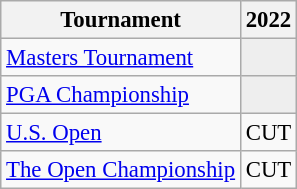<table class="wikitable" style="font-size:95%;text-align:center;">
<tr>
<th>Tournament</th>
<th>2022</th>
</tr>
<tr>
<td align=left><a href='#'>Masters Tournament</a></td>
<td style="background:#eeeeee;"></td>
</tr>
<tr>
<td align=left><a href='#'>PGA Championship</a></td>
<td style="background:#eeeeee;"></td>
</tr>
<tr>
<td align=left><a href='#'>U.S. Open</a></td>
<td>CUT</td>
</tr>
<tr>
<td align=left><a href='#'>The Open Championship</a></td>
<td>CUT</td>
</tr>
</table>
